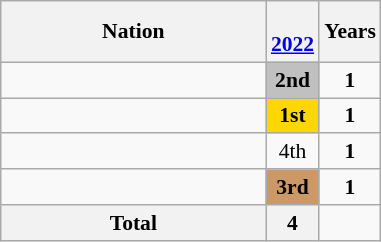<table class="wikitable" style="text-align:center; font-size:90%">
<tr>
<th width=170>Nation</th>
<th><br><a href='#'>2022</a></th>
<th>Years</th>
</tr>
<tr>
<td align=left></td>
<td bgcolor=silver><strong>2nd</strong></td>
<td><strong>1</strong></td>
</tr>
<tr>
<td align=left></td>
<td bgcolor=gold><strong>1st</strong></td>
<td><strong>1</strong></td>
</tr>
<tr>
<td align=left></td>
<td>4th</td>
<td><strong>1</strong></td>
</tr>
<tr>
<td align=left></td>
<td bgcolor=#cc9966><strong>3rd</strong></td>
<td><strong>1</strong></td>
</tr>
<tr>
<th>Total</th>
<th>4</th>
</tr>
</table>
